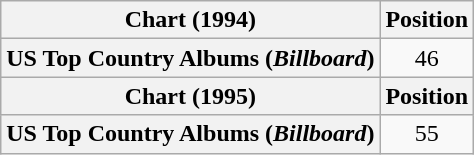<table class="wikitable plainrowheaders" style="text-align:center">
<tr>
<th scope="col">Chart (1994)</th>
<th scope="col">Position</th>
</tr>
<tr>
<th scope="row">US Top Country Albums (<em>Billboard</em>)</th>
<td>46</td>
</tr>
<tr>
<th scope="col">Chart (1995)</th>
<th scope="col">Position</th>
</tr>
<tr>
<th scope="row">US Top Country Albums (<em>Billboard</em>)</th>
<td>55</td>
</tr>
</table>
